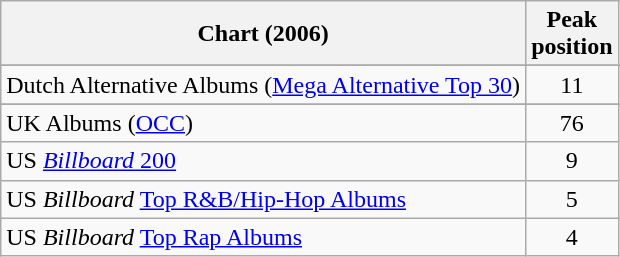<table class="wikitable sortable">
<tr>
<th>Chart (2006)</th>
<th>Peak<br>position</th>
</tr>
<tr>
</tr>
<tr>
<td>Dutch Alternative Albums (<a href='#'>Mega Alternative Top 30</a>)</td>
<td align=center>11</td>
</tr>
<tr>
</tr>
<tr>
</tr>
<tr>
</tr>
<tr>
</tr>
<tr>
</tr>
<tr>
<td>UK Albums (<a href='#'>OCC</a>)</td>
<td align=center>76</td>
</tr>
<tr>
<td>US <a href='#'><em>Billboard</em> 200</a></td>
<td align="center">9</td>
</tr>
<tr>
<td>US <em>Billboard</em> <a href='#'>Top R&B/Hip-Hop Albums</a></td>
<td align="center">5</td>
</tr>
<tr>
<td>US <em>Billboard</em> <a href='#'>Top Rap Albums</a></td>
<td align="center">4</td>
</tr>
</table>
